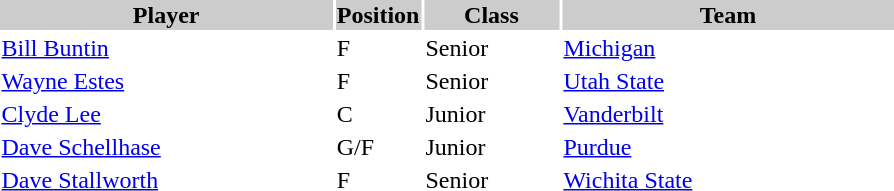<table style="width:600px" "border:'1' 'solid' 'gray'">
<tr>
<th style="background:#CCCCCC;width:40%">Player</th>
<th style="background:#CCCCCC;width:4%">Position</th>
<th style="background:#CCCCCC;width:16%">Class</th>
<th style="background:#CCCCCC;width:40%">Team</th>
</tr>
<tr>
<td><a href='#'>Bill Buntin</a></td>
<td>F</td>
<td>Senior</td>
<td><a href='#'>Michigan</a></td>
</tr>
<tr>
<td><a href='#'>Wayne Estes</a></td>
<td>F</td>
<td>Senior</td>
<td><a href='#'>Utah State</a></td>
</tr>
<tr>
<td><a href='#'>Clyde Lee</a></td>
<td>C</td>
<td>Junior</td>
<td><a href='#'>Vanderbilt</a></td>
</tr>
<tr>
<td><a href='#'>Dave Schellhase</a></td>
<td>G/F</td>
<td>Junior</td>
<td><a href='#'>Purdue</a></td>
</tr>
<tr>
<td><a href='#'>Dave Stallworth</a></td>
<td>F</td>
<td>Senior</td>
<td><a href='#'>Wichita State</a></td>
</tr>
</table>
